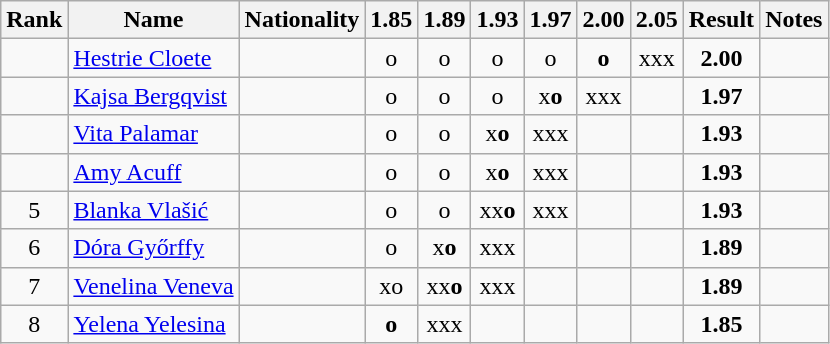<table class="wikitable sortable" style="text-align:center">
<tr>
<th>Rank</th>
<th>Name</th>
<th>Nationality</th>
<th>1.85</th>
<th>1.89</th>
<th>1.93</th>
<th>1.97</th>
<th>2.00</th>
<th>2.05</th>
<th>Result</th>
<th>Notes</th>
</tr>
<tr>
<td></td>
<td align=left><a href='#'>Hestrie Cloete</a></td>
<td align=left></td>
<td>o</td>
<td>o</td>
<td>o</td>
<td>o</td>
<td><strong>o</strong></td>
<td>xxx</td>
<td><strong>2.00</strong></td>
<td></td>
</tr>
<tr>
<td></td>
<td align=left><a href='#'>Kajsa Bergqvist</a></td>
<td align=left></td>
<td>o</td>
<td>o</td>
<td>o</td>
<td>x<strong>o</strong></td>
<td>xxx</td>
<td></td>
<td><strong>1.97</strong></td>
<td></td>
</tr>
<tr>
<td></td>
<td align=left><a href='#'>Vita Palamar</a></td>
<td align=left></td>
<td>o</td>
<td>o</td>
<td>x<strong>o</strong></td>
<td>xxx</td>
<td></td>
<td></td>
<td><strong>1.93</strong></td>
<td></td>
</tr>
<tr>
<td></td>
<td align=left><a href='#'>Amy Acuff</a></td>
<td align=left></td>
<td>o</td>
<td>o</td>
<td>x<strong>o</strong></td>
<td>xxx</td>
<td></td>
<td></td>
<td><strong>1.93</strong></td>
<td></td>
</tr>
<tr>
<td>5</td>
<td align=left><a href='#'>Blanka Vlašić</a></td>
<td align=left></td>
<td>o</td>
<td>o</td>
<td>xx<strong>o</strong></td>
<td>xxx</td>
<td></td>
<td></td>
<td><strong>1.93</strong></td>
<td></td>
</tr>
<tr>
<td>6</td>
<td align=left><a href='#'>Dóra Győrffy</a></td>
<td align=left></td>
<td>o</td>
<td>x<strong>o</strong></td>
<td>xxx</td>
<td></td>
<td></td>
<td></td>
<td><strong>1.89</strong></td>
<td></td>
</tr>
<tr>
<td>7</td>
<td align=left><a href='#'>Venelina Veneva</a></td>
<td align=left></td>
<td>xo</td>
<td>xx<strong>o</strong></td>
<td>xxx</td>
<td></td>
<td></td>
<td></td>
<td><strong>1.89</strong></td>
<td></td>
</tr>
<tr>
<td>8</td>
<td align=left><a href='#'>Yelena Yelesina</a></td>
<td align=left></td>
<td><strong>o</strong></td>
<td>xxx</td>
<td></td>
<td></td>
<td></td>
<td></td>
<td><strong>1.85</strong></td>
<td></td>
</tr>
</table>
